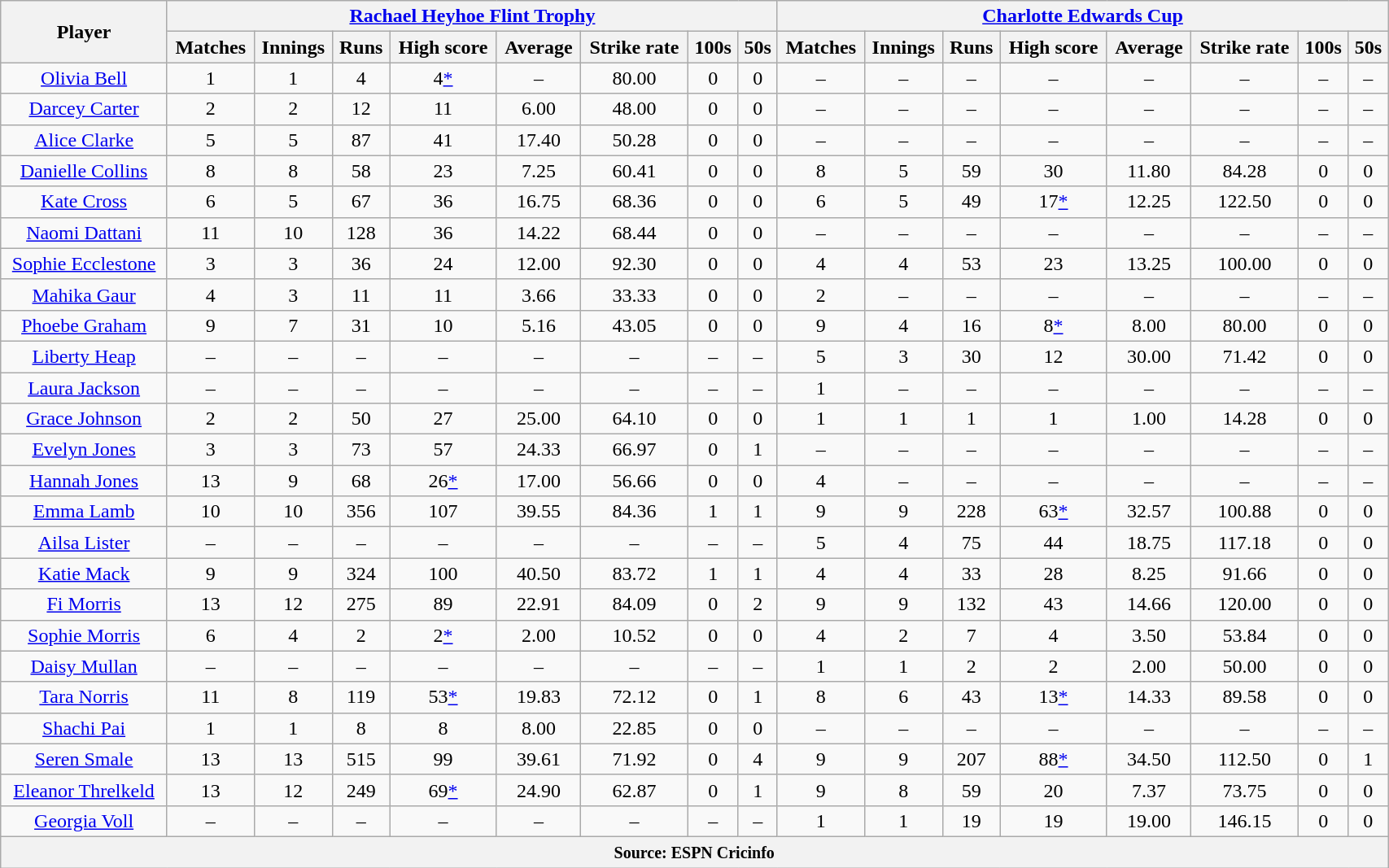<table class="wikitable" style="text-align:center; width:90%;">
<tr>
<th rowspan=2>Player</th>
<th colspan=8><a href='#'>Rachael Heyhoe Flint Trophy</a></th>
<th colspan=8><a href='#'>Charlotte Edwards Cup</a></th>
</tr>
<tr>
<th>Matches</th>
<th>Innings</th>
<th>Runs</th>
<th>High score</th>
<th>Average</th>
<th>Strike rate</th>
<th>100s</th>
<th>50s</th>
<th>Matches</th>
<th>Innings</th>
<th>Runs</th>
<th>High score</th>
<th>Average</th>
<th>Strike rate</th>
<th>100s</th>
<th>50s</th>
</tr>
<tr>
<td><a href='#'>Olivia Bell</a></td>
<td>1</td>
<td>1</td>
<td>4</td>
<td>4<a href='#'>*</a></td>
<td>–</td>
<td>80.00</td>
<td>0</td>
<td>0</td>
<td>–</td>
<td>–</td>
<td>–</td>
<td>–</td>
<td>–</td>
<td>–</td>
<td>–</td>
<td>–</td>
</tr>
<tr>
<td><a href='#'>Darcey Carter</a></td>
<td>2</td>
<td>2</td>
<td>12</td>
<td>11</td>
<td>6.00</td>
<td>48.00</td>
<td>0</td>
<td>0</td>
<td>–</td>
<td>–</td>
<td>–</td>
<td>–</td>
<td>–</td>
<td>–</td>
<td>–</td>
<td>–</td>
</tr>
<tr>
<td><a href='#'>Alice Clarke</a></td>
<td>5</td>
<td>5</td>
<td>87</td>
<td>41</td>
<td>17.40</td>
<td>50.28</td>
<td>0</td>
<td>0</td>
<td>–</td>
<td>–</td>
<td>–</td>
<td>–</td>
<td>–</td>
<td>–</td>
<td>–</td>
<td>–</td>
</tr>
<tr>
<td><a href='#'>Danielle Collins</a></td>
<td>8</td>
<td>8</td>
<td>58</td>
<td>23</td>
<td>7.25</td>
<td>60.41</td>
<td>0</td>
<td>0</td>
<td>8</td>
<td>5</td>
<td>59</td>
<td>30</td>
<td>11.80</td>
<td>84.28</td>
<td>0</td>
<td>0</td>
</tr>
<tr>
<td><a href='#'>Kate Cross</a></td>
<td>6</td>
<td>5</td>
<td>67</td>
<td>36</td>
<td>16.75</td>
<td>68.36</td>
<td>0</td>
<td>0</td>
<td>6</td>
<td>5</td>
<td>49</td>
<td>17<a href='#'>*</a></td>
<td>12.25</td>
<td>122.50</td>
<td>0</td>
<td>0</td>
</tr>
<tr>
<td><a href='#'>Naomi Dattani</a></td>
<td>11</td>
<td>10</td>
<td>128</td>
<td>36</td>
<td>14.22</td>
<td>68.44</td>
<td>0</td>
<td>0</td>
<td>–</td>
<td>–</td>
<td>–</td>
<td>–</td>
<td>–</td>
<td>–</td>
<td>–</td>
<td>–</td>
</tr>
<tr>
<td><a href='#'>Sophie Ecclestone</a></td>
<td>3</td>
<td>3</td>
<td>36</td>
<td>24</td>
<td>12.00</td>
<td>92.30</td>
<td>0</td>
<td>0</td>
<td>4</td>
<td>4</td>
<td>53</td>
<td>23</td>
<td>13.25</td>
<td>100.00</td>
<td>0</td>
<td>0</td>
</tr>
<tr>
<td><a href='#'>Mahika Gaur</a></td>
<td>4</td>
<td>3</td>
<td>11</td>
<td>11</td>
<td>3.66</td>
<td>33.33</td>
<td>0</td>
<td>0</td>
<td>2</td>
<td>–</td>
<td>–</td>
<td>–</td>
<td>–</td>
<td>–</td>
<td>–</td>
<td>–</td>
</tr>
<tr>
<td><a href='#'>Phoebe Graham</a></td>
<td>9</td>
<td>7</td>
<td>31</td>
<td>10</td>
<td>5.16</td>
<td>43.05</td>
<td>0</td>
<td>0</td>
<td>9</td>
<td>4</td>
<td>16</td>
<td>8<a href='#'>*</a></td>
<td>8.00</td>
<td>80.00</td>
<td>0</td>
<td>0</td>
</tr>
<tr>
<td><a href='#'>Liberty Heap</a></td>
<td>–</td>
<td>–</td>
<td>–</td>
<td>–</td>
<td>–</td>
<td>–</td>
<td>–</td>
<td>–</td>
<td>5</td>
<td>3</td>
<td>30</td>
<td>12</td>
<td>30.00</td>
<td>71.42</td>
<td>0</td>
<td>0</td>
</tr>
<tr>
<td><a href='#'>Laura Jackson</a></td>
<td>–</td>
<td>–</td>
<td>–</td>
<td>–</td>
<td>–</td>
<td>–</td>
<td>–</td>
<td>–</td>
<td>1</td>
<td>–</td>
<td>–</td>
<td>–</td>
<td>–</td>
<td>–</td>
<td>–</td>
<td>–</td>
</tr>
<tr>
<td><a href='#'>Grace Johnson</a></td>
<td>2</td>
<td>2</td>
<td>50</td>
<td>27</td>
<td>25.00</td>
<td>64.10</td>
<td>0</td>
<td>0</td>
<td>1</td>
<td>1</td>
<td>1</td>
<td>1</td>
<td>1.00</td>
<td>14.28</td>
<td>0</td>
<td>0</td>
</tr>
<tr>
<td><a href='#'>Evelyn Jones</a></td>
<td>3</td>
<td>3</td>
<td>73</td>
<td>57</td>
<td>24.33</td>
<td>66.97</td>
<td>0</td>
<td>1</td>
<td>–</td>
<td>–</td>
<td>–</td>
<td>–</td>
<td>–</td>
<td>–</td>
<td>–</td>
<td>–</td>
</tr>
<tr>
<td><a href='#'>Hannah Jones</a></td>
<td>13</td>
<td>9</td>
<td>68</td>
<td>26<a href='#'>*</a></td>
<td>17.00</td>
<td>56.66</td>
<td>0</td>
<td>0</td>
<td>4</td>
<td>–</td>
<td>–</td>
<td>–</td>
<td>–</td>
<td>–</td>
<td>–</td>
<td>–</td>
</tr>
<tr>
<td><a href='#'>Emma Lamb</a></td>
<td>10</td>
<td>10</td>
<td>356</td>
<td>107</td>
<td>39.55</td>
<td>84.36</td>
<td>1</td>
<td>1</td>
<td>9</td>
<td>9</td>
<td>228</td>
<td>63<a href='#'>*</a></td>
<td>32.57</td>
<td>100.88</td>
<td>0</td>
<td>0</td>
</tr>
<tr>
<td><a href='#'>Ailsa Lister</a></td>
<td>–</td>
<td>–</td>
<td>–</td>
<td>–</td>
<td>–</td>
<td>–</td>
<td>–</td>
<td>–</td>
<td>5</td>
<td>4</td>
<td>75</td>
<td>44</td>
<td>18.75</td>
<td>117.18</td>
<td>0</td>
<td>0</td>
</tr>
<tr>
<td><a href='#'>Katie Mack</a></td>
<td>9</td>
<td>9</td>
<td>324</td>
<td>100</td>
<td>40.50</td>
<td>83.72</td>
<td>1</td>
<td>1</td>
<td>4</td>
<td>4</td>
<td>33</td>
<td>28</td>
<td>8.25</td>
<td>91.66</td>
<td>0</td>
<td>0</td>
</tr>
<tr>
<td><a href='#'>Fi Morris</a></td>
<td>13</td>
<td>12</td>
<td>275</td>
<td>89</td>
<td>22.91</td>
<td>84.09</td>
<td>0</td>
<td>2</td>
<td>9</td>
<td>9</td>
<td>132</td>
<td>43</td>
<td>14.66</td>
<td>120.00</td>
<td>0</td>
<td>0</td>
</tr>
<tr>
<td><a href='#'>Sophie Morris</a></td>
<td>6</td>
<td>4</td>
<td>2</td>
<td>2<a href='#'>*</a></td>
<td>2.00</td>
<td>10.52</td>
<td>0</td>
<td>0</td>
<td>4</td>
<td>2</td>
<td>7</td>
<td>4</td>
<td>3.50</td>
<td>53.84</td>
<td>0</td>
<td>0</td>
</tr>
<tr>
<td><a href='#'>Daisy Mullan</a></td>
<td>–</td>
<td>–</td>
<td>–</td>
<td>–</td>
<td>–</td>
<td>–</td>
<td>–</td>
<td>–</td>
<td>1</td>
<td>1</td>
<td>2</td>
<td>2</td>
<td>2.00</td>
<td>50.00</td>
<td>0</td>
<td>0</td>
</tr>
<tr>
<td><a href='#'>Tara Norris</a></td>
<td>11</td>
<td>8</td>
<td>119</td>
<td>53<a href='#'>*</a></td>
<td>19.83</td>
<td>72.12</td>
<td>0</td>
<td>1</td>
<td>8</td>
<td>6</td>
<td>43</td>
<td>13<a href='#'>*</a></td>
<td>14.33</td>
<td>89.58</td>
<td>0</td>
<td>0</td>
</tr>
<tr>
<td><a href='#'>Shachi Pai</a></td>
<td>1</td>
<td>1</td>
<td>8</td>
<td>8</td>
<td>8.00</td>
<td>22.85</td>
<td>0</td>
<td>0</td>
<td>–</td>
<td>–</td>
<td>–</td>
<td>–</td>
<td>–</td>
<td>–</td>
<td>–</td>
<td>–</td>
</tr>
<tr>
<td><a href='#'>Seren Smale</a></td>
<td>13</td>
<td>13</td>
<td>515</td>
<td>99</td>
<td>39.61</td>
<td>71.92</td>
<td>0</td>
<td>4</td>
<td>9</td>
<td>9</td>
<td>207</td>
<td>88<a href='#'>*</a></td>
<td>34.50</td>
<td>112.50</td>
<td>0</td>
<td>1</td>
</tr>
<tr>
<td><a href='#'>Eleanor Threlkeld</a></td>
<td>13</td>
<td>12</td>
<td>249</td>
<td>69<a href='#'>*</a></td>
<td>24.90</td>
<td>62.87</td>
<td>0</td>
<td>1</td>
<td>9</td>
<td>8</td>
<td>59</td>
<td>20</td>
<td>7.37</td>
<td>73.75</td>
<td>0</td>
<td>0</td>
</tr>
<tr>
<td><a href='#'>Georgia Voll</a></td>
<td>–</td>
<td>–</td>
<td>–</td>
<td>–</td>
<td>–</td>
<td>–</td>
<td>–</td>
<td>–</td>
<td>1</td>
<td>1</td>
<td>19</td>
<td>19</td>
<td>19.00</td>
<td>146.15</td>
<td>0</td>
<td>0</td>
</tr>
<tr>
<th colspan="17"><small>Source: ESPN Cricinfo</small></th>
</tr>
</table>
